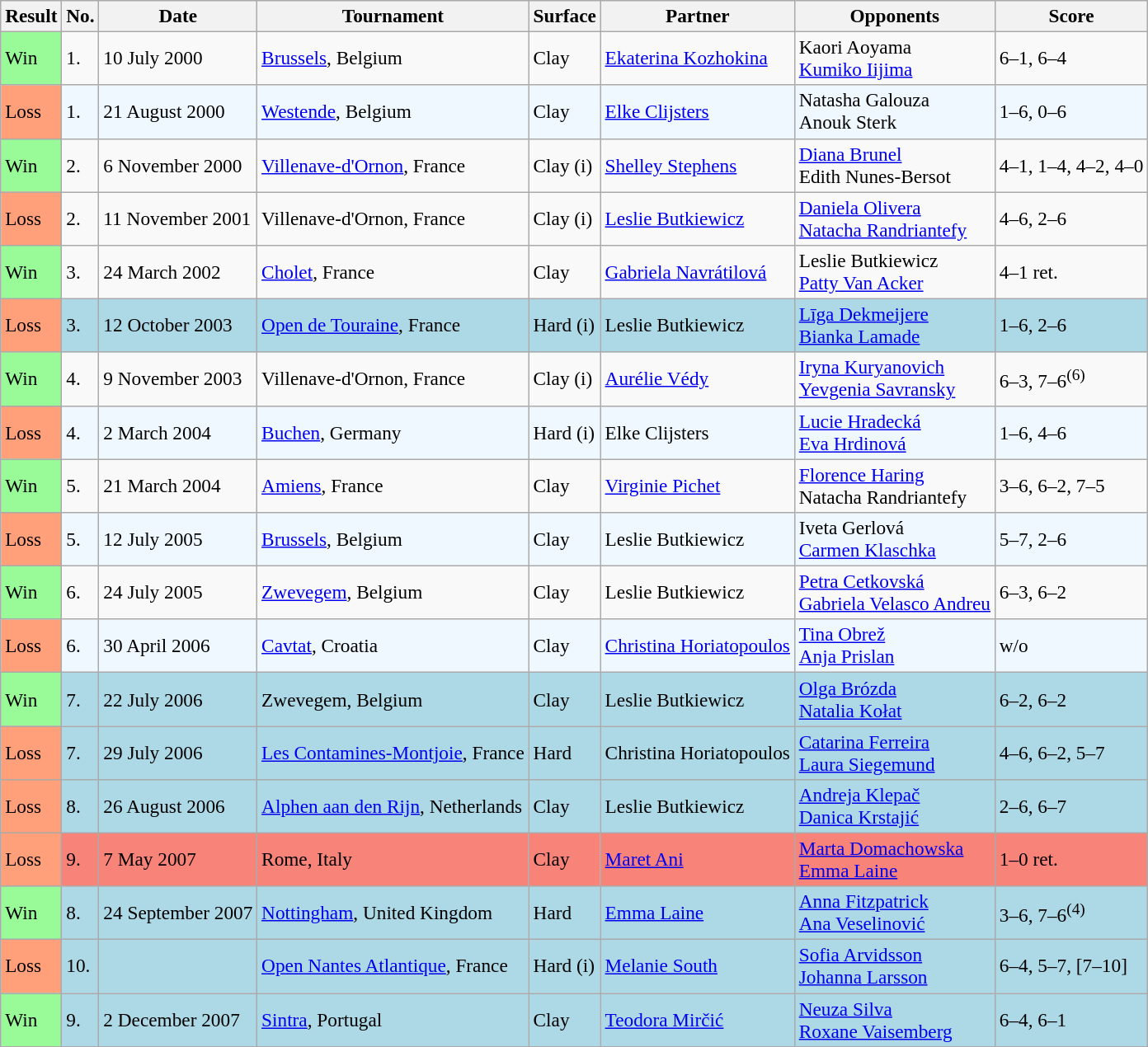<table class="sortable wikitable" style=font-size:97%>
<tr>
<th>Result</th>
<th>No.</th>
<th>Date</th>
<th>Tournament</th>
<th>Surface</th>
<th>Partner</th>
<th>Opponents</th>
<th class="unsortable">Score</th>
</tr>
<tr>
<td style="background:#98fb98;">Win</td>
<td>1.</td>
<td>10 July 2000</td>
<td><a href='#'>Brussels</a>, Belgium</td>
<td>Clay</td>
<td> <a href='#'>Ekaterina Kozhokina</a></td>
<td> Kaori Aoyama <br>  <a href='#'>Kumiko Iijima</a></td>
<td>6–1, 6–4</td>
</tr>
<tr style="background:#f0f8ff;">
<td style="background:#ffa07a;">Loss</td>
<td>1.</td>
<td>21 August 2000</td>
<td><a href='#'>Westende</a>, Belgium</td>
<td>Clay</td>
<td> <a href='#'>Elke Clijsters</a></td>
<td> Natasha Galouza <br>  Anouk Sterk</td>
<td>1–6, 0–6</td>
</tr>
<tr>
<td style="background:#98fb98;">Win</td>
<td>2.</td>
<td>6 November 2000</td>
<td><a href='#'>Villenave-d'Ornon</a>, France</td>
<td>Clay (i)</td>
<td> <a href='#'>Shelley Stephens</a></td>
<td> <a href='#'>Diana Brunel</a> <br>  Edith Nunes-Bersot</td>
<td>4–1, 1–4, 4–2, 4–0</td>
</tr>
<tr>
<td style="background:#ffa07a;">Loss</td>
<td>2.</td>
<td>11 November 2001</td>
<td>Villenave-d'Ornon, France</td>
<td>Clay (i)</td>
<td> <a href='#'>Leslie Butkiewicz</a></td>
<td> <a href='#'>Daniela Olivera</a> <br>  <a href='#'>Natacha Randriantefy</a></td>
<td>4–6, 2–6</td>
</tr>
<tr>
<td style="background:#98fb98;">Win</td>
<td>3.</td>
<td>24 March 2002</td>
<td><a href='#'>Cholet</a>, France</td>
<td>Clay</td>
<td> <a href='#'>Gabriela Navrátilová</a></td>
<td> Leslie Butkiewicz <br>  <a href='#'>Patty Van Acker</a></td>
<td>4–1 ret.</td>
</tr>
<tr style="background:lightblue;">
<td style="background:#ffa07a;">Loss</td>
<td>3.</td>
<td>12 October 2003</td>
<td><a href='#'>Open de Touraine</a>, France</td>
<td>Hard (i)</td>
<td> Leslie Butkiewicz</td>
<td> <a href='#'>Līga Dekmeijere</a> <br>  <a href='#'>Bianka Lamade</a></td>
<td>1–6, 2–6</td>
</tr>
<tr>
<td style="background:#98fb98;">Win</td>
<td>4.</td>
<td>9 November 2003</td>
<td>Villenave-d'Ornon, France</td>
<td>Clay (i)</td>
<td> <a href='#'>Aurélie Védy</a></td>
<td> <a href='#'>Iryna Kuryanovich</a> <br>  <a href='#'>Yevgenia Savransky</a></td>
<td>6–3, 7–6<sup>(6)</sup></td>
</tr>
<tr style="background:#f0f8ff;">
<td style="background:#ffa07a;">Loss</td>
<td>4.</td>
<td>2 March 2004</td>
<td><a href='#'>Buchen</a>, Germany</td>
<td>Hard (i)</td>
<td> Elke Clijsters</td>
<td> <a href='#'>Lucie Hradecká</a> <br>  <a href='#'>Eva Hrdinová</a></td>
<td>1–6, 4–6</td>
</tr>
<tr>
<td style="background:#98fb98;">Win</td>
<td>5.</td>
<td>21 March 2004</td>
<td><a href='#'>Amiens</a>, France</td>
<td>Clay</td>
<td> <a href='#'>Virginie Pichet</a></td>
<td> <a href='#'>Florence Haring</a> <br>  Natacha Randriantefy</td>
<td>3–6, 6–2, 7–5</td>
</tr>
<tr style="background:#f0f8ff;">
<td style="background:#ffa07a;">Loss</td>
<td>5.</td>
<td>12 July 2005</td>
<td><a href='#'>Brussels</a>, Belgium</td>
<td>Clay</td>
<td> Leslie Butkiewicz</td>
<td> Iveta Gerlová <br>  <a href='#'>Carmen Klaschka</a></td>
<td>5–7, 2–6</td>
</tr>
<tr>
<td style="background:#98fb98;">Win</td>
<td>6.</td>
<td>24 July 2005</td>
<td><a href='#'>Zwevegem</a>, Belgium</td>
<td>Clay</td>
<td> Leslie Butkiewicz</td>
<td> <a href='#'>Petra Cetkovská</a> <br>  <a href='#'>Gabriela Velasco Andreu</a></td>
<td>6–3, 6–2</td>
</tr>
<tr style="background:#f0f8ff;">
<td style="background:#ffa07a;">Loss</td>
<td>6.</td>
<td>30 April 2006</td>
<td><a href='#'>Cavtat</a>, Croatia</td>
<td>Clay</td>
<td> <a href='#'>Christina Horiatopoulos</a></td>
<td> <a href='#'>Tina Obrež</a> <br>  <a href='#'>Anja Prislan</a></td>
<td>w/o</td>
</tr>
<tr style="background:lightblue;">
<td style="background:#98fb98;">Win</td>
<td>7.</td>
<td>22 July 2006</td>
<td>Zwevegem, Belgium</td>
<td>Clay</td>
<td> Leslie Butkiewicz</td>
<td> <a href='#'>Olga Brózda</a> <br>  <a href='#'>Natalia Kołat</a></td>
<td>6–2, 6–2</td>
</tr>
<tr style="background:lightblue;">
<td style="background:#ffa07a;">Loss</td>
<td>7.</td>
<td>29 July 2006</td>
<td><a href='#'>Les Contamines-Montjoie</a>, France</td>
<td>Hard</td>
<td> Christina Horiatopoulos</td>
<td> <a href='#'>Catarina Ferreira</a> <br>  <a href='#'>Laura Siegemund</a></td>
<td>4–6, 6–2, 5–7</td>
</tr>
<tr style="background:lightblue;">
<td style="background:#ffa07a;">Loss</td>
<td>8.</td>
<td>26 August 2006</td>
<td><a href='#'>Alphen aan den Rijn</a>,  Netherlands</td>
<td>Clay</td>
<td> Leslie Butkiewicz</td>
<td> <a href='#'>Andreja Klepač</a> <br>  <a href='#'>Danica Krstajić</a></td>
<td>2–6, 6–7</td>
</tr>
<tr style="background:#f88379;">
<td style="background:#ffa07a;">Loss</td>
<td>9.</td>
<td>7 May 2007</td>
<td>Rome, Italy</td>
<td>Clay</td>
<td> <a href='#'>Maret Ani</a></td>
<td> <a href='#'>Marta Domachowska</a> <br>  <a href='#'>Emma Laine</a></td>
<td>1–0 ret.</td>
</tr>
<tr style="background:lightblue;">
<td style="background:#98fb98;">Win</td>
<td>8.</td>
<td>24 September 2007</td>
<td><a href='#'>Nottingham</a>, United Kingdom</td>
<td>Hard</td>
<td> <a href='#'>Emma Laine</a></td>
<td> <a href='#'>Anna Fitzpatrick</a> <br>  <a href='#'>Ana Veselinović</a></td>
<td>3–6, 7–6<sup>(4)</sup></td>
</tr>
<tr style="background:lightblue;">
<td style="background:#ffa07a;">Loss</td>
<td>10.</td>
<td></td>
<td><a href='#'>Open Nantes Atlantique</a>, France</td>
<td>Hard (i)</td>
<td> <a href='#'>Melanie South</a></td>
<td> <a href='#'>Sofia Arvidsson</a> <br>  <a href='#'>Johanna Larsson</a></td>
<td>6–4, 5–7, [7–10]</td>
</tr>
<tr style="background:lightblue;">
<td style="background:#98fb98;">Win</td>
<td>9.</td>
<td>2 December 2007</td>
<td><a href='#'>Sintra</a>, Portugal</td>
<td>Clay</td>
<td> <a href='#'>Teodora Mirčić</a></td>
<td> <a href='#'>Neuza Silva</a> <br> <a href='#'>Roxane Vaisemberg</a></td>
<td>6–4, 6–1</td>
</tr>
</table>
